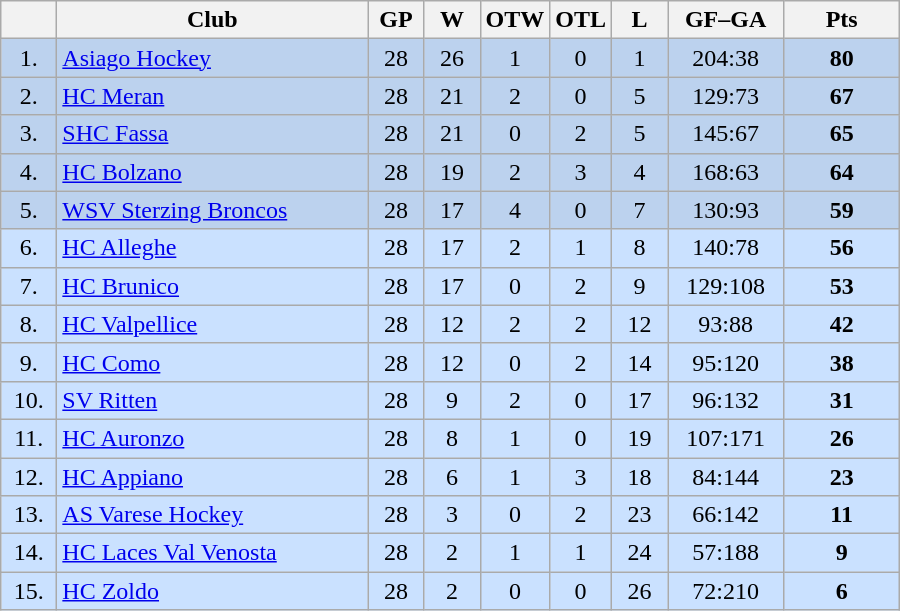<table class="wikitable">
<tr>
<th width="30"></th>
<th width="200">Club</th>
<th width="30">GP</th>
<th width="30">W</th>
<th width="30">OTW</th>
<th width="30">OTL</th>
<th width="30">L</th>
<th width="70">GF–GA</th>
<th width="70">Pts</th>
</tr>
<tr bgcolor="#BCD2EE" align="center">
<td>1.</td>
<td align="left"><a href='#'>Asiago Hockey</a></td>
<td>28</td>
<td>26</td>
<td>1</td>
<td>0</td>
<td>1</td>
<td>204:38</td>
<td><strong>80</strong></td>
</tr>
<tr bgcolor="#BCD2EE" align="center">
<td>2.</td>
<td align="left"><a href='#'>HC Meran</a></td>
<td>28</td>
<td>21</td>
<td>2</td>
<td>0</td>
<td>5</td>
<td>129:73</td>
<td><strong>67</strong></td>
</tr>
<tr bgcolor="#BCD2EE" align="center">
<td>3.</td>
<td align="left"><a href='#'>SHC Fassa</a></td>
<td>28</td>
<td>21</td>
<td>0</td>
<td>2</td>
<td>5</td>
<td>145:67</td>
<td><strong>65</strong></td>
</tr>
<tr bgcolor="#BCD2EE" align="center">
<td>4.</td>
<td align="left"><a href='#'>HC Bolzano</a></td>
<td>28</td>
<td>19</td>
<td>2</td>
<td>3</td>
<td>4</td>
<td>168:63</td>
<td><strong>64</strong></td>
</tr>
<tr bgcolor="#BCD2EE" align="center">
<td>5.</td>
<td align="left"><a href='#'>WSV Sterzing Broncos</a></td>
<td>28</td>
<td>17</td>
<td>4</td>
<td>0</td>
<td>7</td>
<td>130:93</td>
<td><strong>59</strong></td>
</tr>
<tr bgcolor="#CAE1FF" align="center">
<td>6.</td>
<td align="left"><a href='#'>HC Alleghe</a></td>
<td>28</td>
<td>17</td>
<td>2</td>
<td>1</td>
<td>8</td>
<td>140:78</td>
<td><strong>56</strong></td>
</tr>
<tr bgcolor="#CAE1FF" align="center">
<td>7.</td>
<td align="left"><a href='#'>HC Brunico</a></td>
<td>28</td>
<td>17</td>
<td>0</td>
<td>2</td>
<td>9</td>
<td>129:108</td>
<td><strong>53</strong></td>
</tr>
<tr bgcolor="#CAE1FF" align="center">
<td>8.</td>
<td align="left"><a href='#'>HC Valpellice</a></td>
<td>28</td>
<td>12</td>
<td>2</td>
<td>2</td>
<td>12</td>
<td>93:88</td>
<td><strong>42</strong></td>
</tr>
<tr bgcolor="#CAE1FF" align="center">
<td>9.</td>
<td align="left"><a href='#'>HC Como</a></td>
<td>28</td>
<td>12</td>
<td>0</td>
<td>2</td>
<td>14</td>
<td>95:120</td>
<td><strong>38</strong></td>
</tr>
<tr bgcolor="#CAE1FF" align="center">
<td>10.</td>
<td align="left"><a href='#'>SV Ritten</a></td>
<td>28</td>
<td>9</td>
<td>2</td>
<td>0</td>
<td>17</td>
<td>96:132</td>
<td><strong>31</strong></td>
</tr>
<tr bgcolor="#CAE1FF" align="center">
<td>11.</td>
<td align="left"><a href='#'>HC Auronzo</a></td>
<td>28</td>
<td>8</td>
<td>1</td>
<td>0</td>
<td>19</td>
<td>107:171</td>
<td><strong>26</strong></td>
</tr>
<tr bgcolor="#CAE1FF" align="center">
<td>12.</td>
<td align="left"><a href='#'>HC Appiano</a></td>
<td>28</td>
<td>6</td>
<td>1</td>
<td>3</td>
<td>18</td>
<td>84:144</td>
<td><strong>23</strong></td>
</tr>
<tr bgcolor="#CAE1FF" align="center">
<td>13.</td>
<td align="left"><a href='#'>AS Varese Hockey</a></td>
<td>28</td>
<td>3</td>
<td>0</td>
<td>2</td>
<td>23</td>
<td>66:142</td>
<td><strong>11</strong></td>
</tr>
<tr bgcolor="#CAE1FF" align="center">
<td>14.</td>
<td align="left"><a href='#'>HC Laces Val Venosta</a></td>
<td>28</td>
<td>2</td>
<td>1</td>
<td>1</td>
<td>24</td>
<td>57:188</td>
<td><strong>9</strong></td>
</tr>
<tr bgcolor="#CAE1FF" align="center">
<td>15.</td>
<td align="left"><a href='#'>HC Zoldo</a></td>
<td>28</td>
<td>2</td>
<td>0</td>
<td>0</td>
<td>26</td>
<td>72:210</td>
<td><strong>6</strong></td>
</tr>
</table>
